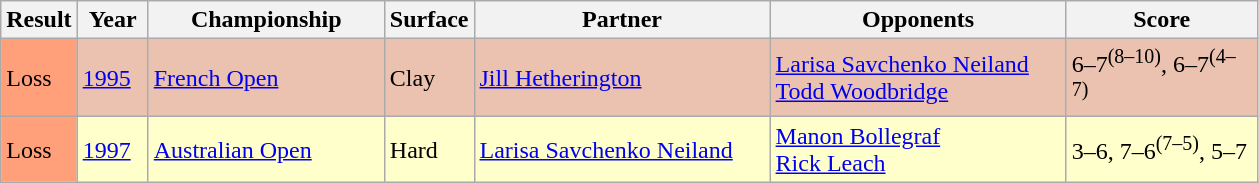<table class="sortable wikitable">
<tr>
<th style="width:40px">Result</th>
<th style="width:40px">Year</th>
<th style="width:150px">Championship</th>
<th style="width:50px">Surface</th>
<th style="width:190px">Partner</th>
<th style="width:190px">Opponents</th>
<th style="width:120px"  class="unsortable">Score</th>
</tr>
<tr style="background:#ebc2af;">
<td style="background:#ffa07a;">Loss</td>
<td><a href='#'>1995</a></td>
<td><a href='#'>French Open</a></td>
<td>Clay</td>
<td> <a href='#'>Jill Hetherington</a></td>
<td> <a href='#'>Larisa Savchenko Neiland</a><br> <a href='#'>Todd Woodbridge</a></td>
<td>6–7<sup>(8–10)</sup>, 6–7<sup>(4–7)</sup></td>
</tr>
<tr style="background:#ffc;">
<td style="background:#ffa07a;">Loss</td>
<td><a href='#'>1997</a></td>
<td><a href='#'>Australian Open</a></td>
<td>Hard</td>
<td> <a href='#'>Larisa Savchenko Neiland</a></td>
<td> <a href='#'>Manon Bollegraf</a><br> <a href='#'>Rick Leach</a></td>
<td>3–6, 7–6<sup>(7–5)</sup>, 5–7</td>
</tr>
</table>
